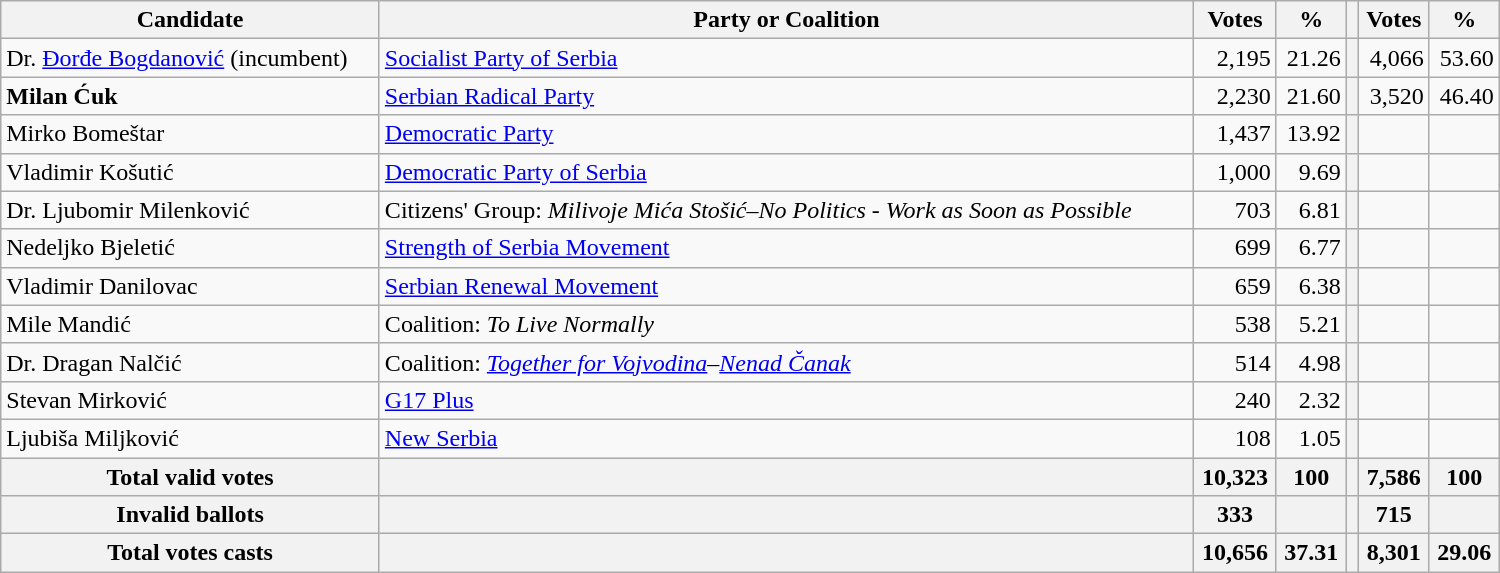<table style="width:1000px;" class="wikitable">
<tr>
<th>Candidate</th>
<th>Party or Coalition</th>
<th>Votes</th>
<th>%</th>
<th></th>
<th>Votes</th>
<th>%</th>
</tr>
<tr>
<td align="left">Dr. <a href='#'>Đorđe Bogdanović</a> (incumbent)</td>
<td align="left"><a href='#'>Socialist Party of Serbia</a></td>
<td align="right">2,195</td>
<td align="right">21.26</td>
<th align="left"></th>
<td align="right">4,066</td>
<td align="right">53.60</td>
</tr>
<tr>
<td align="left"><strong>Milan Ćuk</strong></td>
<td align="left"><a href='#'>Serbian Radical Party</a></td>
<td align="right">2,230</td>
<td align="right">21.60</td>
<th align="left"></th>
<td align="right">3,520</td>
<td align="right">46.40</td>
</tr>
<tr>
<td align="left">Mirko Bomeštar</td>
<td align="left"><a href='#'>Democratic Party</a></td>
<td align="right">1,437</td>
<td align="right">13.92</td>
<th align="left"></th>
<td align="right"></td>
<td align="right"></td>
</tr>
<tr>
<td align="left">Vladimir Košutić</td>
<td align="left"><a href='#'>Democratic Party of Serbia</a></td>
<td align="right">1,000</td>
<td align="right">9.69</td>
<th align="left"></th>
<td align="right"></td>
<td align="right"></td>
</tr>
<tr>
<td align="left">Dr. Ljubomir Milenković</td>
<td align="left">Citizens' Group: <em>Milivoje Mića Stošić–No Politics - Work as Soon as Possible</em></td>
<td align="right">703</td>
<td align="right">6.81</td>
<th align="left"></th>
<td align="right"></td>
<td align="right"></td>
</tr>
<tr>
<td align="left">Nedeljko Bjeletić</td>
<td align="left"><a href='#'>Strength of Serbia Movement</a></td>
<td align="right">699</td>
<td align="right">6.77</td>
<th align="left"></th>
<td align="right"></td>
<td align="right"></td>
</tr>
<tr>
<td align="left">Vladimir Danilovac</td>
<td align="left"><a href='#'>Serbian Renewal Movement</a></td>
<td align="right">659</td>
<td align="right">6.38</td>
<th align="left"></th>
<td align="right"></td>
<td align="right"></td>
</tr>
<tr>
<td align="left">Mile Mandić</td>
<td align="left">Coalition: <em>To Live Normally</em></td>
<td align="right">538</td>
<td align="right">5.21</td>
<th align="left"></th>
<td align="right"></td>
<td align="right"></td>
</tr>
<tr>
<td align="left">Dr. Dragan Nalčić</td>
<td align="left">Coalition: <em><a href='#'>Together for Vojvodina</a>–<a href='#'>Nenad Čanak</a></em></td>
<td align="right">514</td>
<td align="right">4.98</td>
<th align="left"></th>
<td align="right"></td>
<td align="right"></td>
</tr>
<tr>
<td align="left">Stevan Mirković</td>
<td align="left"><a href='#'>G17 Plus</a></td>
<td align="right">240</td>
<td align="right">2.32</td>
<th align="left"></th>
<td align="right"></td>
<td align="right"></td>
</tr>
<tr>
<td align="left">Ljubiša Miljković</td>
<td align="left"><a href='#'>New Serbia</a></td>
<td align="right">108</td>
<td align="right">1.05</td>
<th align="left"></th>
<td align="right"></td>
<td align="right"></td>
</tr>
<tr>
<th align="left">Total valid votes</th>
<th align="left"></th>
<th align="right">10,323</th>
<th align="right">100</th>
<th align="left"></th>
<th align="right">7,586</th>
<th align="right">100</th>
</tr>
<tr>
<th align="left">Invalid ballots</th>
<th align="left"></th>
<th align="right">333</th>
<th align="right"></th>
<th align="left"></th>
<th align="right">715</th>
<th align="right"></th>
</tr>
<tr>
<th align="left">Total votes casts</th>
<th align="left"></th>
<th align="right">10,656</th>
<th align="right">37.31</th>
<th align="left"></th>
<th align="right">8,301</th>
<th align="right">29.06</th>
</tr>
</table>
